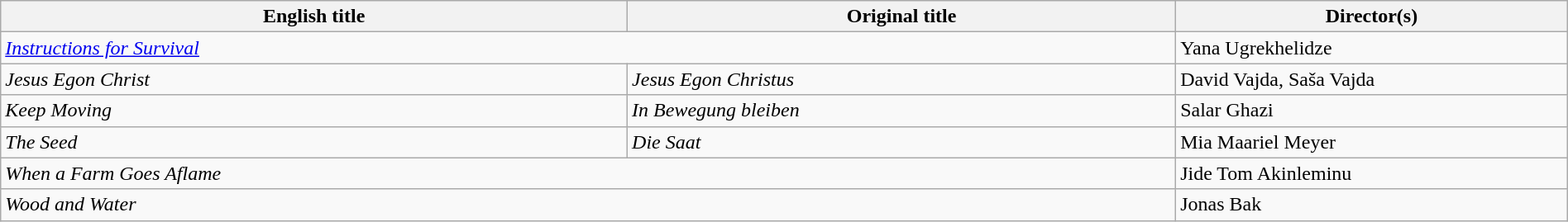<table class="wikitable" width="100%" cellpadding="5">
<tr>
<th scope="col" width="32%">English title</th>
<th scope="col" width="28%">Original title</th>
<th scope="col" width="20%">Director(s)</th>
</tr>
<tr>
<td colspan=2><em><a href='#'>Instructions for Survival</a></em></td>
<td>Yana Ugrekhelidze</td>
</tr>
<tr>
<td><em>Jesus Egon Christ</em></td>
<td><em>Jesus Egon Christus</em></td>
<td>David Vajda, Saša Vajda</td>
</tr>
<tr>
<td><em>Keep Moving</em></td>
<td><em>In Bewegung bleiben</em></td>
<td>Salar Ghazi</td>
</tr>
<tr>
<td><em>The Seed</em></td>
<td><em>Die Saat</em></td>
<td>Mia Maariel Meyer</td>
</tr>
<tr>
<td colspan=2><em>When a Farm Goes Aflame</em></td>
<td>Jide Tom Akinleminu</td>
</tr>
<tr>
<td colspan=2><em>Wood and Water</em></td>
<td>Jonas Bak</td>
</tr>
</table>
